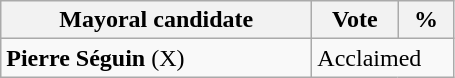<table class="wikitable">
<tr>
<th bgcolor="#DDDDFF" width="200px">Mayoral candidate</th>
<th bgcolor="#DDDDFF" width="50px">Vote</th>
<th bgcolor="#DDDDFF" width="30px">%</th>
</tr>
<tr>
<td><strong>Pierre Séguin</strong> (X)</td>
<td colspan="2">Acclaimed</td>
</tr>
</table>
